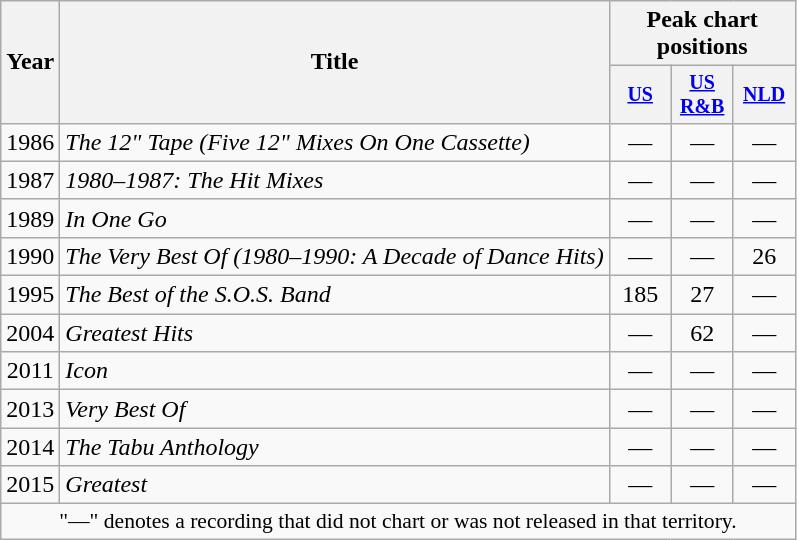<table class="wikitable" style="text-align:center;">
<tr>
<th rowspan="2">Year</th>
<th rowspan="2">Title</th>
<th colspan="3">Peak chart positions</th>
</tr>
<tr style="font-size:smaller;">
<th width="35"><a href='#'>US</a><br></th>
<th width="35"><a href='#'>US<br>R&B</a><br></th>
<th width="35"><a href='#'>NLD</a><br></th>
</tr>
<tr>
<td rowspan="1">1986</td>
<td align="left"><em>The 12" Tape (Five 12" Mixes On One Cassette)</em></td>
<td>—</td>
<td>—</td>
<td>—</td>
</tr>
<tr>
<td rowspan="1">1987</td>
<td align="left"><em>1980–1987: The Hit Mixes</em></td>
<td>—</td>
<td>—</td>
<td>—</td>
</tr>
<tr>
<td rowspan="1">1989</td>
<td align="left"><em>In One Go</em></td>
<td>—</td>
<td>—</td>
<td>—</td>
</tr>
<tr>
<td rowspan="1">1990</td>
<td align="left"><em>The Very Best Of (1980–1990: A Decade of Dance Hits)</em></td>
<td>—</td>
<td>—</td>
<td>26</td>
</tr>
<tr>
<td rowspan="1">1995</td>
<td align="left"><em>The Best of the S.O.S. Band</em></td>
<td>185</td>
<td>27</td>
<td>—</td>
</tr>
<tr>
<td rowspan="1">2004</td>
<td align="left"><em>Greatest Hits</em></td>
<td>—</td>
<td>62</td>
<td>—</td>
</tr>
<tr>
<td rowspan="1">2011</td>
<td align="left"><em>Icon</em></td>
<td>—</td>
<td>—</td>
<td>—</td>
</tr>
<tr>
<td rowspan="1">2013</td>
<td align="left"><em>Very Best Of</em></td>
<td>—</td>
<td>—</td>
<td>—</td>
</tr>
<tr>
<td rowspan="1">2014</td>
<td align="left"><em>The Tabu Anthology</em></td>
<td>—</td>
<td>—</td>
<td>—</td>
</tr>
<tr>
<td rowspan="1">2015</td>
<td align="left"><em>Greatest</em></td>
<td>—</td>
<td>—</td>
<td>—</td>
</tr>
<tr>
<td colspan="15" style="font-size:90%">"—" denotes a recording that did not chart or was not released in that territory.</td>
</tr>
</table>
